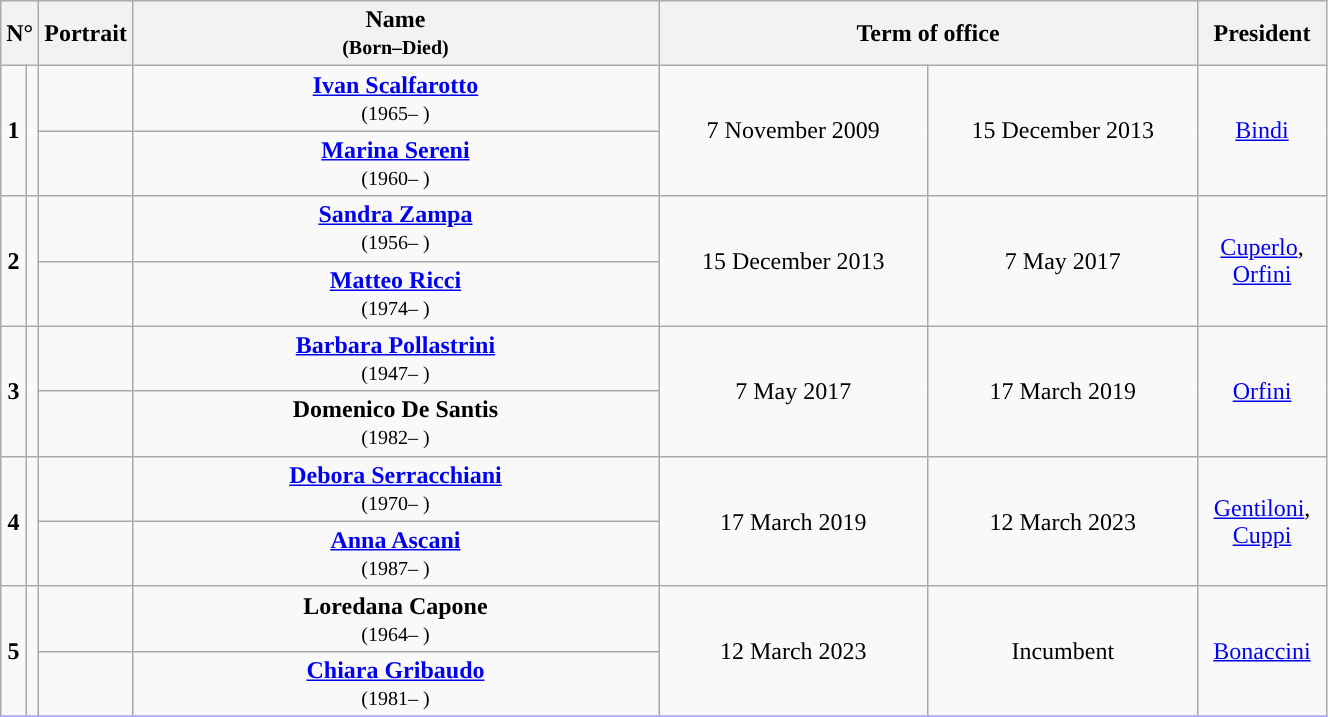<table class="wikitable" style="text-align:center; width:70%; border:1px #AAAAFF solid">
<tr>
<th colspan="2">N°</th>
<th width=85px>Portrait</th>
<th width=45%>Name<br><small>(Born–Died)</small></th>
<th width=45% colspan=2>Term of office</th>
<th width=15%>President</th>
</tr>
<tr>
<td rowspan=2><strong>1</strong></td>
<td rowspan=2 style="background:"></td>
<td></td>
<td><strong><a href='#'>Ivan Scalfarotto</a></strong><br><small>(1965– )</small></td>
<td rowspan=2>7 November 2009</td>
<td rowspan=2>15 December 2013</td>
<td rowspan=2><a href='#'>Bindi</a></td>
</tr>
<tr>
<td></td>
<td><strong><a href='#'>Marina Sereni</a></strong><br><small>(1960– )</small></td>
</tr>
<tr>
<td rowspan=2><strong>2</strong></td>
<td rowspan=2 style="background: "></td>
<td></td>
<td><strong><a href='#'>Sandra Zampa</a></strong><br><small>(1956– )</small></td>
<td rowspan=2>15 December 2013</td>
<td rowspan=2>7 May 2017</td>
<td rowspan=2><a href='#'>Cuperlo</a>,<br><a href='#'>Orfini</a></td>
</tr>
<tr>
<td></td>
<td><strong><a href='#'>Matteo Ricci</a></strong><br><small>(1974– )</small></td>
</tr>
<tr>
<td rowspan=2><strong>3</strong></td>
<td rowspan=2 style="background: "></td>
<td></td>
<td><strong><a href='#'>Barbara Pollastrini</a></strong><br><small>(1947– )</small></td>
<td rowspan=2>7 May 2017</td>
<td rowspan=2>17 March 2019</td>
<td rowspan=2><a href='#'>Orfini</a></td>
</tr>
<tr>
<td></td>
<td><strong>Domenico De Santis</strong><br><small>(1982– )</small></td>
</tr>
<tr>
<td rowspan=2><strong>4</strong></td>
<td rowspan=2 style="background: "></td>
<td></td>
<td><strong><a href='#'>Debora Serracchiani</a></strong><br><small>(1970– )</small></td>
<td rowspan=2>17 March 2019</td>
<td rowspan=2>12 March 2023</td>
<td rowspan=2><a href='#'>Gentiloni</a>,<br><a href='#'>Cuppi</a></td>
</tr>
<tr>
<td></td>
<td><strong><a href='#'>Anna Ascani</a></strong><br><small>(1987– )</small></td>
</tr>
<tr>
<td rowspan=2><strong>5</strong></td>
<td rowspan=2 style="background: "></td>
<td></td>
<td><strong>Loredana Capone</strong><br><small>(1964– )</small></td>
<td rowspan=2>12 March 2023</td>
<td rowspan=2>Incumbent</td>
<td rowspan=2><a href='#'>Bonaccini</a></td>
</tr>
<tr>
<td></td>
<td><strong><a href='#'>Chiara Gribaudo</a></strong><br><small>(1981– )</small></td>
</tr>
<tr>
</tr>
</table>
